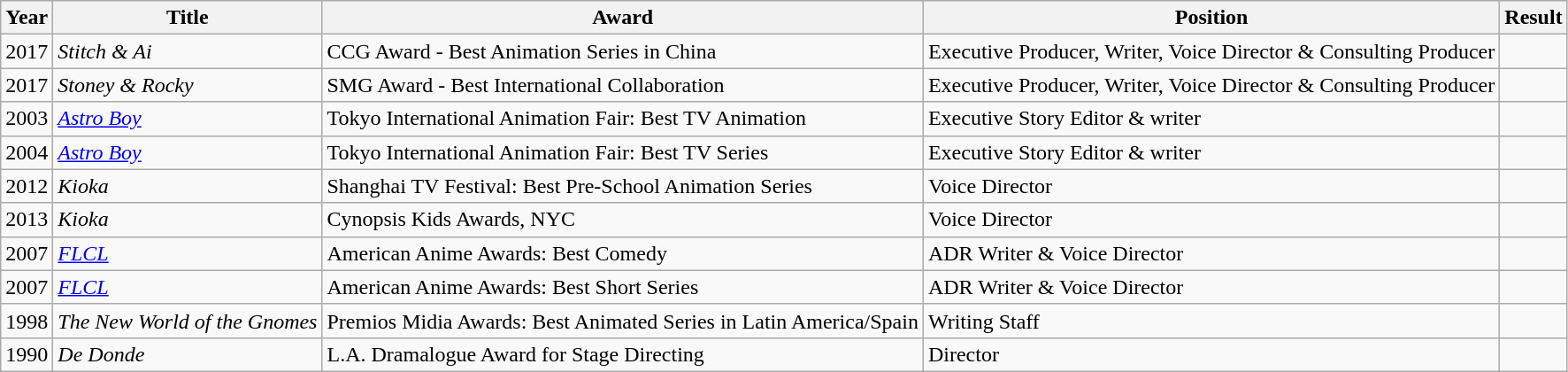<table class="wikitable sortable">
<tr>
<th>Year</th>
<th>Title</th>
<th>Award</th>
<th>Position</th>
<th>Result</th>
</tr>
<tr>
<td>2017</td>
<td><em>Stitch & Ai</em></td>
<td>CCG Award - Best Animation Series in China</td>
<td>Executive Producer, Writer, Voice Director & Consulting Producer</td>
<td></td>
</tr>
<tr>
<td>2017</td>
<td><em>Stoney & Rocky</em></td>
<td>SMG Award - Best International Collaboration</td>
<td>Executive Producer, Writer, Voice Director & Consulting Producer</td>
<td></td>
</tr>
<tr>
<td>2003</td>
<td><em><a href='#'>Astro Boy</a></em></td>
<td>Tokyo International Animation Fair: Best TV Animation</td>
<td>Executive Story Editor & writer</td>
<td></td>
</tr>
<tr>
<td>2004</td>
<td><em><a href='#'>Astro Boy</a></em></td>
<td>Tokyo International Animation Fair: Best TV Series</td>
<td>Executive Story Editor & writer</td>
<td></td>
</tr>
<tr>
<td>2012</td>
<td><em>Kioka</em></td>
<td>Shanghai TV Festival: Best Pre-School Animation Series</td>
<td>Voice Director</td>
<td></td>
</tr>
<tr>
<td>2013</td>
<td><em>Kioka</em></td>
<td>Cynopsis Kids Awards, NYC</td>
<td>Voice Director</td>
<td></td>
</tr>
<tr>
<td>2007</td>
<td><em><a href='#'>FLCL</a></em></td>
<td>American Anime Awards: Best Comedy</td>
<td>ADR Writer & Voice Director</td>
<td></td>
</tr>
<tr>
<td>2007</td>
<td><em><a href='#'>FLCL</a></em></td>
<td>American Anime Awards: Best Short Series</td>
<td>ADR Writer & Voice Director</td>
<td></td>
</tr>
<tr>
<td>1998</td>
<td><em>The New World of the Gnomes</em></td>
<td>Premios Midia Awards: Best Animated Series in Latin America/Spain</td>
<td>Writing Staff</td>
<td></td>
</tr>
<tr>
<td>1990</td>
<td><em>De Donde</em></td>
<td>L.A. Dramalogue Award for Stage Directing</td>
<td>Director</td>
<td></td>
</tr>
</table>
